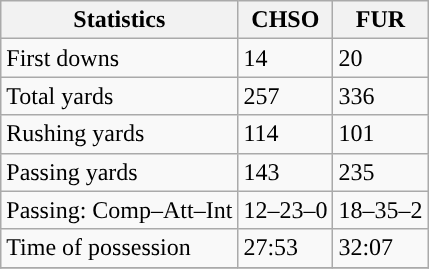<table class="wikitable" style="float: left;">
<tr>
<th>Statistics</th>
<th>CHSO</th>
<th>FUR</th>
</tr>
<tr>
<td>First downs</td>
<td>14</td>
<td>20</td>
</tr>
<tr>
<td>Total yards</td>
<td>257</td>
<td>336</td>
</tr>
<tr>
<td>Rushing yards</td>
<td>114</td>
<td>101</td>
</tr>
<tr>
<td>Passing yards</td>
<td>143</td>
<td>235</td>
</tr>
<tr>
<td>Passing: Comp–Att–Int</td>
<td>12–23–0</td>
<td>18–35–2</td>
</tr>
<tr>
<td>Time of possession</td>
<td>27:53</td>
<td>32:07</td>
</tr>
<tr>
</tr>
</table>
